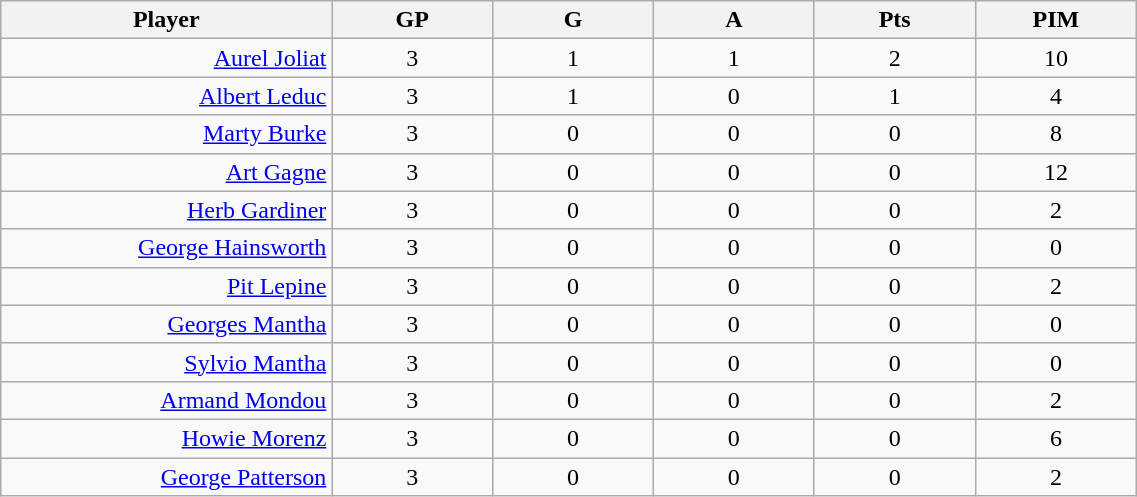<table class="wikitable sortable" width="60%">
<tr ALIGN="center">
<th bgcolor="#DDDDFF" width="10%">Player</th>
<th bgcolor="#DDDDFF" width="5%">GP</th>
<th bgcolor="#DDDDFF" width="5%">G</th>
<th bgcolor="#DDDDFF" width="5%">A</th>
<th bgcolor="#DDDDFF" width="5%">Pts</th>
<th bgcolor="#DDDDFF" width="5%">PIM</th>
</tr>
<tr align="center">
<td align="right"><a href='#'>Aurel Joliat</a></td>
<td>3</td>
<td>1</td>
<td>1</td>
<td>2</td>
<td>10</td>
</tr>
<tr align="center">
<td align="right"><a href='#'>Albert Leduc</a></td>
<td>3</td>
<td>1</td>
<td>0</td>
<td>1</td>
<td>4</td>
</tr>
<tr align="center">
<td align="right"><a href='#'>Marty Burke</a></td>
<td>3</td>
<td>0</td>
<td>0</td>
<td>0</td>
<td>8</td>
</tr>
<tr align="center">
<td align="right"><a href='#'>Art Gagne</a></td>
<td>3</td>
<td>0</td>
<td>0</td>
<td>0</td>
<td>12</td>
</tr>
<tr align="center">
<td align="right"><a href='#'>Herb Gardiner</a></td>
<td>3</td>
<td>0</td>
<td>0</td>
<td>0</td>
<td>2</td>
</tr>
<tr align="center">
<td align="right"><a href='#'>George Hainsworth</a></td>
<td>3</td>
<td>0</td>
<td>0</td>
<td>0</td>
<td>0</td>
</tr>
<tr align="center">
<td align="right"><a href='#'>Pit Lepine</a></td>
<td>3</td>
<td>0</td>
<td>0</td>
<td>0</td>
<td>2</td>
</tr>
<tr align="center">
<td align="right"><a href='#'>Georges Mantha</a></td>
<td>3</td>
<td>0</td>
<td>0</td>
<td>0</td>
<td>0</td>
</tr>
<tr align="center">
<td align="right"><a href='#'>Sylvio Mantha</a></td>
<td>3</td>
<td>0</td>
<td>0</td>
<td>0</td>
<td>0</td>
</tr>
<tr align="center">
<td align="right"><a href='#'>Armand Mondou</a></td>
<td>3</td>
<td>0</td>
<td>0</td>
<td>0</td>
<td>2</td>
</tr>
<tr align="center">
<td align="right"><a href='#'>Howie Morenz</a></td>
<td>3</td>
<td>0</td>
<td>0</td>
<td>0</td>
<td>6</td>
</tr>
<tr align="center">
<td align="right"><a href='#'>George Patterson</a></td>
<td>3</td>
<td>0</td>
<td>0</td>
<td>0</td>
<td>2</td>
</tr>
</table>
